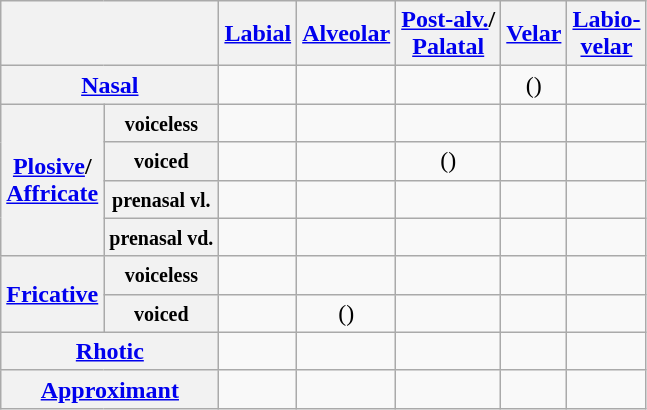<table class="wikitable" style="text-align:center">
<tr>
<th colspan="2"></th>
<th><a href='#'>Labial</a></th>
<th><a href='#'>Alveolar</a></th>
<th><a href='#'>Post-alv.</a>/<br><a href='#'>Palatal</a></th>
<th><a href='#'>Velar</a></th>
<th><a href='#'>Labio-<br>velar</a></th>
</tr>
<tr align="center">
<th colspan="2"><a href='#'>Nasal</a></th>
<td></td>
<td></td>
<td></td>
<td>()</td>
<td></td>
</tr>
<tr align="center">
<th rowspan="4"><a href='#'>Plosive</a>/<br><a href='#'>Affricate</a></th>
<th><small>voiceless</small></th>
<td></td>
<td></td>
<td></td>
<td></td>
<td></td>
</tr>
<tr align="center">
<th><small>voiced</small></th>
<td></td>
<td></td>
<td>()</td>
<td></td>
<td></td>
</tr>
<tr>
<th><small>prenasal vl.</small></th>
<td></td>
<td></td>
<td></td>
<td></td>
<td></td>
</tr>
<tr>
<th><small>prenasal vd.</small></th>
<td></td>
<td></td>
<td></td>
<td></td>
<td></td>
</tr>
<tr align="center">
<th rowspan="2"><a href='#'>Fricative</a></th>
<th><small>voiceless</small></th>
<td></td>
<td></td>
<td></td>
<td></td>
<td></td>
</tr>
<tr align="center">
<th><small>voiced</small></th>
<td></td>
<td>()</td>
<td></td>
<td></td>
<td></td>
</tr>
<tr>
<th colspan="2"><a href='#'>Rhotic</a></th>
<td></td>
<td></td>
<td></td>
<td></td>
<td></td>
</tr>
<tr align="center">
<th colspan="2"><a href='#'>Approximant</a></th>
<td></td>
<td></td>
<td></td>
<td></td>
<td></td>
</tr>
</table>
